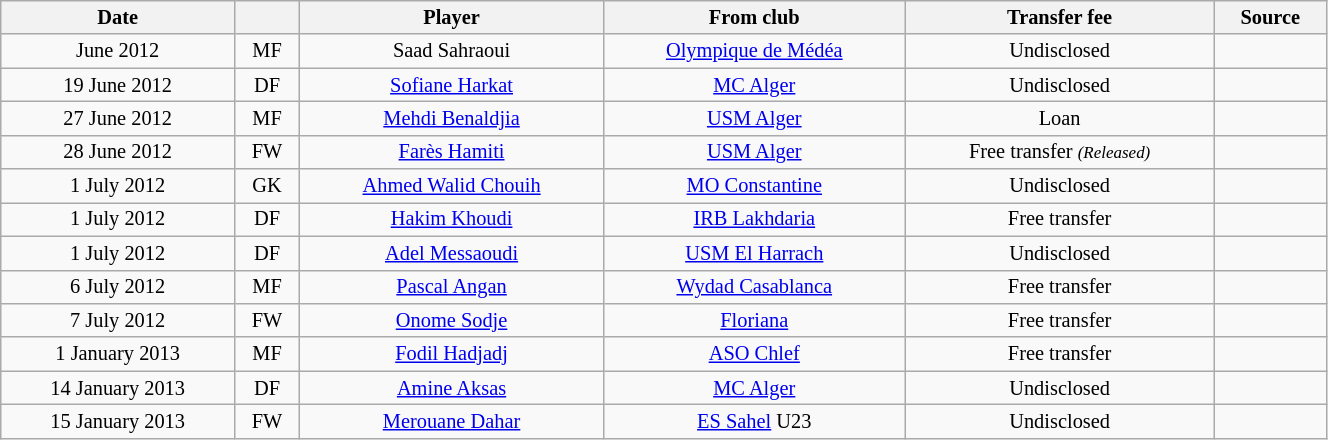<table class="wikitable sortable" style="width:70%; text-align:center; font-size:85%; text-align:centre;">
<tr>
<th>Date</th>
<th></th>
<th>Player</th>
<th>From club</th>
<th>Transfer fee</th>
<th>Source</th>
</tr>
<tr>
<td>June 2012</td>
<td>MF</td>
<td> Saad Sahraoui</td>
<td><a href='#'>Olympique de Médéa</a></td>
<td>Undisclosed</td>
<td></td>
</tr>
<tr>
<td>19 June 2012</td>
<td>DF</td>
<td> <a href='#'>Sofiane Harkat</a></td>
<td><a href='#'>MC Alger</a></td>
<td>Undisclosed</td>
<td></td>
</tr>
<tr>
<td>27 June 2012</td>
<td>MF</td>
<td> <a href='#'>Mehdi Benaldjia</a></td>
<td><a href='#'>USM Alger</a></td>
<td>Loan</td>
<td></td>
</tr>
<tr>
<td>28 June 2012</td>
<td>FW</td>
<td> <a href='#'>Farès Hamiti</a></td>
<td><a href='#'>USM Alger</a></td>
<td>Free transfer <small><em>(Released)</em></small></td>
<td></td>
</tr>
<tr>
<td>1 July 2012</td>
<td>GK</td>
<td> <a href='#'>Ahmed Walid Chouih</a></td>
<td><a href='#'>MO Constantine</a></td>
<td>Undisclosed</td>
<td></td>
</tr>
<tr>
<td>1 July 2012</td>
<td>DF</td>
<td> <a href='#'>Hakim Khoudi</a></td>
<td><a href='#'>IRB Lakhdaria</a></td>
<td>Free transfer</td>
<td></td>
</tr>
<tr>
<td>1 July 2012</td>
<td>DF</td>
<td> <a href='#'>Adel Messaoudi</a></td>
<td><a href='#'>USM El Harrach</a></td>
<td>Undisclosed</td>
<td></td>
</tr>
<tr>
<td>6 July 2012</td>
<td>MF</td>
<td> <a href='#'>Pascal Angan</a></td>
<td> <a href='#'>Wydad Casablanca</a></td>
<td>Free transfer</td>
<td></td>
</tr>
<tr>
<td>7 July 2012</td>
<td>FW</td>
<td> <a href='#'>Onome Sodje</a></td>
<td> <a href='#'>Floriana</a></td>
<td>Free transfer</td>
<td></td>
</tr>
<tr>
<td>1 January 2013</td>
<td>MF</td>
<td> <a href='#'>Fodil Hadjadj</a></td>
<td><a href='#'>ASO Chlef</a></td>
<td>Free transfer</td>
<td></td>
</tr>
<tr>
<td>14 January 2013</td>
<td>DF</td>
<td> <a href='#'>Amine Aksas</a></td>
<td><a href='#'>MC Alger</a></td>
<td>Undisclosed</td>
<td></td>
</tr>
<tr>
<td>15 January 2013</td>
<td>FW</td>
<td> <a href='#'>Merouane Dahar</a></td>
<td> <a href='#'>ES Sahel</a> U23</td>
<td>Undisclosed</td>
<td></td>
</tr>
</table>
